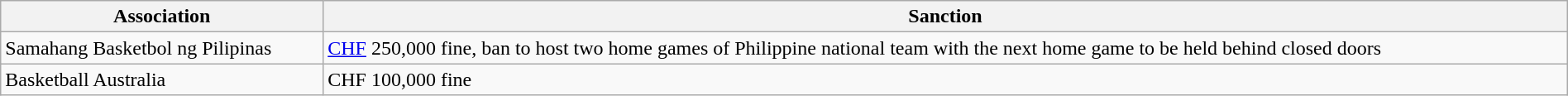<table class="wikitable sortable"  width=100%>
<tr>
<th>Association</th>
<th>Sanction</th>
</tr>
<tr>
<td>Samahang Basketbol ng Pilipinas</td>
<td><a href='#'>CHF</a> 250,000 fine, ban to host two home games of Philippine national team with the next home game to be held behind closed doors</td>
</tr>
<tr>
<td>Basketball Australia</td>
<td>CHF 100,000 fine</td>
</tr>
</table>
